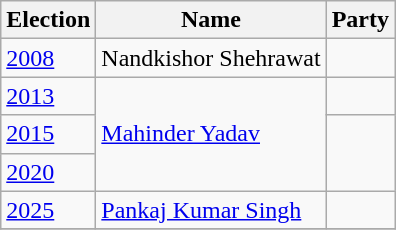<table class="wikitable sortable">
<tr>
<th>Election</th>
<th>Name</th>
<th colspan=2>Party</th>
</tr>
<tr>
<td><a href='#'>2008</a></td>
<td>Nandkishor Shehrawat</td>
<td></td>
</tr>
<tr>
<td><a href='#'>2013</a></td>
<td rowspan="3"><a href='#'>Mahinder Yadav</a></td>
<td></td>
</tr>
<tr>
<td><a href='#'>2015</a></td>
</tr>
<tr>
<td><a href='#'>2020</a></td>
</tr>
<tr>
<td><a href='#'>2025</a></td>
<td><a href='#'>Pankaj Kumar Singh</a></td>
<td></td>
</tr>
<tr>
</tr>
</table>
